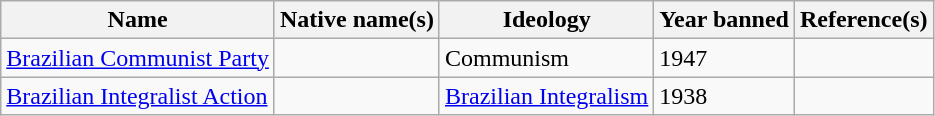<table class="wikitable sortable">
<tr>
<th>Name</th>
<th>Native name(s)</th>
<th>Ideology</th>
<th>Year banned</th>
<th>Reference(s)</th>
</tr>
<tr>
<td><a href='#'>Brazilian Communist Party</a></td>
<td></td>
<td>Communism</td>
<td>1947</td>
<td></td>
</tr>
<tr>
<td><a href='#'>Brazilian Integralist Action</a></td>
<td></td>
<td><a href='#'>Brazilian Integralism</a></td>
<td>1938</td>
<td></td>
</tr>
</table>
